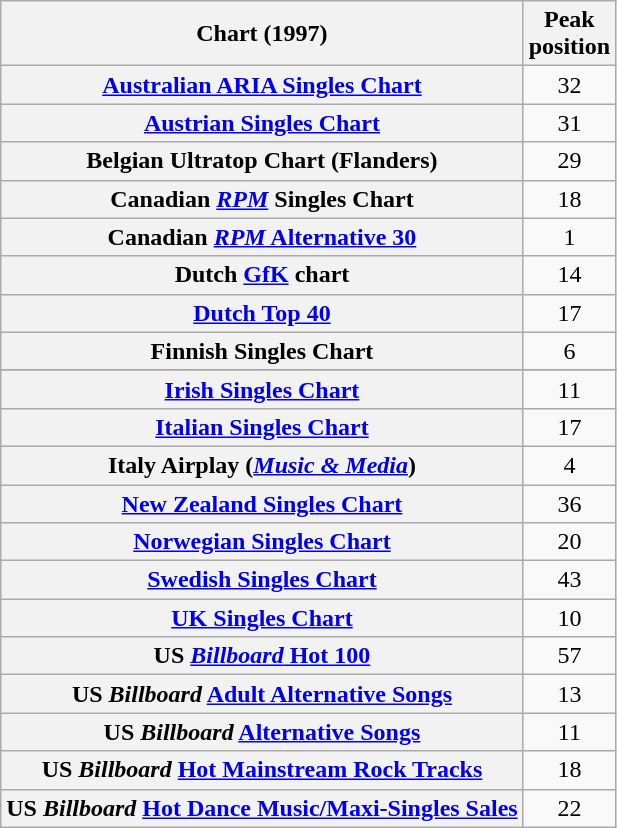<table class="wikitable sortable plainrowheaders" style="text-align:center;">
<tr>
<th>Chart (1997)</th>
<th>Peak<br>position</th>
</tr>
<tr>
<th scope="row"><a href='#'>Australian ARIA Singles Chart</a></th>
<td>32</td>
</tr>
<tr>
<th scope="row"><a href='#'>Austrian Singles Chart</a></th>
<td>31</td>
</tr>
<tr>
<th scope="row">Belgian Ultratop Chart (Flanders)</th>
<td>29</td>
</tr>
<tr>
<th scope="row">Canadian <a href='#'><em>RPM</em></a> Singles Chart</th>
<td>18</td>
</tr>
<tr>
<th scope="row">Canadian <a href='#'><em>RPM</em> Alternative 30</a></th>
<td>1</td>
</tr>
<tr>
<th scope="row">Dutch <a href='#'>GfK</a> chart</th>
<td>14</td>
</tr>
<tr>
<th scope="row"><a href='#'>Dutch Top 40</a></th>
<td>17</td>
</tr>
<tr>
<th scope="row">Finnish Singles Chart</th>
<td>6</td>
</tr>
<tr>
</tr>
<tr>
<th scope="row"><a href='#'>Irish Singles Chart</a></th>
<td>11</td>
</tr>
<tr>
<th scope="row"><a href='#'>Italian Singles Chart</a></th>
<td>17</td>
</tr>
<tr>
<th scope="row">Italy Airplay (<em><a href='#'>Music & Media</a></em>)</th>
<td>4</td>
</tr>
<tr>
<th scope="row"><a href='#'>New Zealand Singles Chart</a></th>
<td>36</td>
</tr>
<tr>
<th scope="row"><a href='#'>Norwegian Singles Chart</a></th>
<td>20</td>
</tr>
<tr>
<th scope="row"><a href='#'>Swedish Singles Chart</a></th>
<td>43</td>
</tr>
<tr>
<th scope="row"><a href='#'>UK Singles Chart</a></th>
<td>10</td>
</tr>
<tr>
<th scope="row">US <a href='#'><em>Billboard</em> Hot 100</a></th>
<td>57</td>
</tr>
<tr>
<th scope="row">US <em>Billboard</em> <a href='#'>Adult Alternative Songs</a></th>
<td>13</td>
</tr>
<tr>
<th scope="row">US <em>Billboard</em> <a href='#'>Alternative Songs</a></th>
<td>11</td>
</tr>
<tr>
<th scope="row">US <em>Billboard</em> <a href='#'>Hot Mainstream Rock Tracks</a></th>
<td>18</td>
</tr>
<tr>
<th scope="row">US <em>Billboard</em> <a href='#'>Hot Dance Music/Maxi-Singles Sales</a></th>
<td>22</td>
</tr>
</table>
